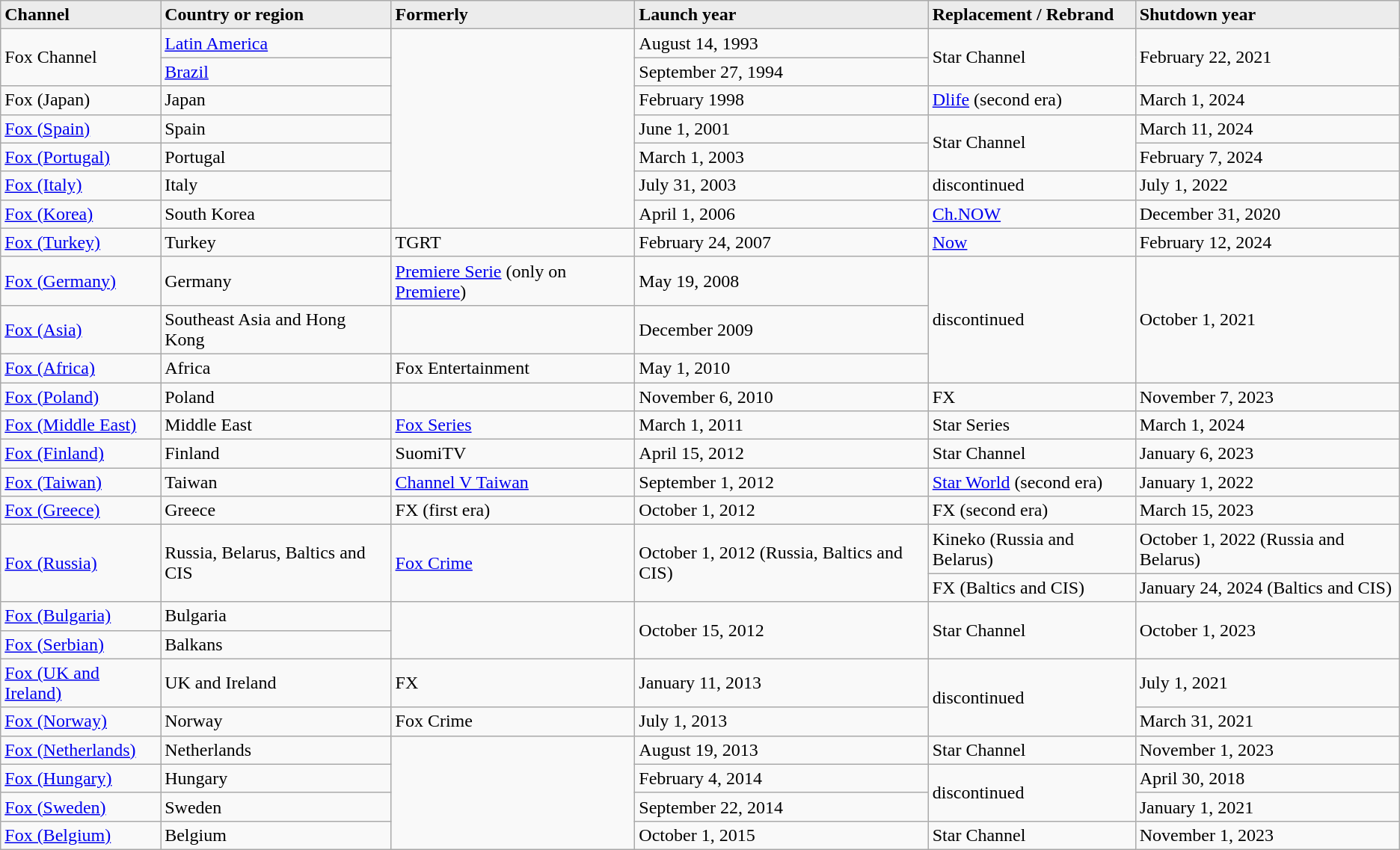<table class="sortable wikitable">
<tr bgcolor="#ececec">
<td><strong>Channel</strong></td>
<td><strong>Country or region</strong></td>
<td><strong>Formerly</strong></td>
<td><strong>Launch year</strong></td>
<td><strong>Replacement / Rebrand</strong></td>
<td><strong>Shutdown year</strong></td>
</tr>
<tr>
<td rowspan="2">Fox Channel</td>
<td><a href='#'>Latin America</a></td>
<td rowspan="7"></td>
<td>August 14, 1993</td>
<td rowspan="2">Star Channel</td>
<td rowspan="2">February 22, 2021</td>
</tr>
<tr>
<td><a href='#'>Brazil</a></td>
<td>September 27, 1994</td>
</tr>
<tr>
<td>Fox (Japan)</td>
<td>Japan</td>
<td>February 1998</td>
<td><a href='#'>Dlife</a> (second era)</td>
<td>March 1, 2024</td>
</tr>
<tr>
<td><a href='#'>Fox (Spain)</a></td>
<td>Spain</td>
<td>June 1, 2001</td>
<td rowspan="2">Star Channel</td>
<td>March 11, 2024</td>
</tr>
<tr>
<td><a href='#'>Fox (Portugal)</a></td>
<td>Portugal</td>
<td>March 1, 2003</td>
<td>February 7, 2024</td>
</tr>
<tr>
<td><a href='#'>Fox (Italy)</a></td>
<td>Italy</td>
<td>July 31, 2003</td>
<td>discontinued</td>
<td>July 1, 2022</td>
</tr>
<tr>
<td><a href='#'>Fox (Korea)</a></td>
<td>South Korea</td>
<td>April 1, 2006</td>
<td><a href='#'>Ch.NOW</a></td>
<td>December 31, 2020</td>
</tr>
<tr>
<td><a href='#'>Fox (Turkey)</a></td>
<td>Turkey</td>
<td>TGRT</td>
<td>February 24, 2007</td>
<td><a href='#'>Now</a></td>
<td>February 12, 2024</td>
</tr>
<tr>
<td><a href='#'>Fox (Germany)</a></td>
<td>Germany</td>
<td><a href='#'>Premiere Serie</a> (only on <a href='#'>Premiere</a>)</td>
<td>May 19, 2008</td>
<td rowspan="3">discontinued</td>
<td rowspan="3">October 1, 2021</td>
</tr>
<tr>
<td><a href='#'>Fox (Asia)</a></td>
<td>Southeast Asia and Hong Kong</td>
<td></td>
<td>December 2009</td>
</tr>
<tr>
<td><a href='#'>Fox (Africa)</a></td>
<td>Africa</td>
<td>Fox Entertainment</td>
<td>May 1, 2010</td>
</tr>
<tr>
<td><a href='#'>Fox (Poland)</a></td>
<td>Poland</td>
<td></td>
<td>November 6, 2010</td>
<td>FX</td>
<td>November 7, 2023</td>
</tr>
<tr>
<td><a href='#'>Fox (Middle East)</a></td>
<td>Middle East</td>
<td><a href='#'>Fox Series</a></td>
<td>March 1, 2011</td>
<td>Star Series</td>
<td>March 1, 2024</td>
</tr>
<tr>
<td><a href='#'>Fox (Finland)</a></td>
<td>Finland</td>
<td>SuomiTV</td>
<td>April 15, 2012</td>
<td>Star Channel</td>
<td>January 6, 2023</td>
</tr>
<tr>
<td><a href='#'>Fox (Taiwan)</a></td>
<td>Taiwan</td>
<td><a href='#'> Channel V Taiwan</a></td>
<td>September 1, 2012</td>
<td><a href='#'>Star World</a> (second era)</td>
<td>January 1, 2022</td>
</tr>
<tr>
<td><a href='#'>Fox (Greece)</a></td>
<td>Greece</td>
<td>FX (first era)</td>
<td>October 1, 2012</td>
<td>FX (second era)</td>
<td>March 15, 2023</td>
</tr>
<tr>
<td rowspan="2"><a href='#'>Fox (Russia)</a></td>
<td rowspan="2">Russia, Belarus, Baltics and CIS</td>
<td rowspan="2"><a href='#'>Fox Crime</a></td>
<td rowspan="2">October 1, 2012 (Russia, Baltics and CIS)</td>
<td>Kineko (Russia and Belarus)</td>
<td>October 1, 2022 (Russia and Belarus)</td>
</tr>
<tr>
<td>FX (Baltics and CIS)</td>
<td>January 24, 2024 (Baltics and CIS)</td>
</tr>
<tr>
<td><a href='#'>Fox (Bulgaria)</a></td>
<td>Bulgaria</td>
<td rowspan="2"></td>
<td rowspan="2">October 15, 2012</td>
<td rowspan="2">Star Channel</td>
<td rowspan="2">October 1, 2023</td>
</tr>
<tr>
<td><a href='#'>Fox (Serbian)</a></td>
<td>Balkans</td>
</tr>
<tr>
<td><a href='#'>Fox (UK and Ireland)</a></td>
<td>UK and Ireland</td>
<td>FX</td>
<td>January 11, 2013</td>
<td rowspan="2">discontinued</td>
<td>July 1, 2021</td>
</tr>
<tr>
<td><a href='#'>Fox (Norway)</a></td>
<td>Norway</td>
<td>Fox Crime</td>
<td>July 1, 2013</td>
<td>March 31, 2021</td>
</tr>
<tr>
<td><a href='#'>Fox (Netherlands)</a></td>
<td>Netherlands</td>
<td rowspan="4"></td>
<td>August 19, 2013</td>
<td>Star Channel</td>
<td>November 1, 2023</td>
</tr>
<tr>
<td><a href='#'>Fox (Hungary)</a></td>
<td>Hungary</td>
<td>February 4, 2014</td>
<td rowspan="2">discontinued</td>
<td>April 30, 2018</td>
</tr>
<tr>
<td><a href='#'>Fox (Sweden)</a></td>
<td>Sweden</td>
<td>September 22, 2014</td>
<td>January 1, 2021</td>
</tr>
<tr>
<td><a href='#'>Fox (Belgium)</a></td>
<td>Belgium</td>
<td>October 1, 2015</td>
<td>Star Channel</td>
<td>November 1, 2023</td>
</tr>
</table>
